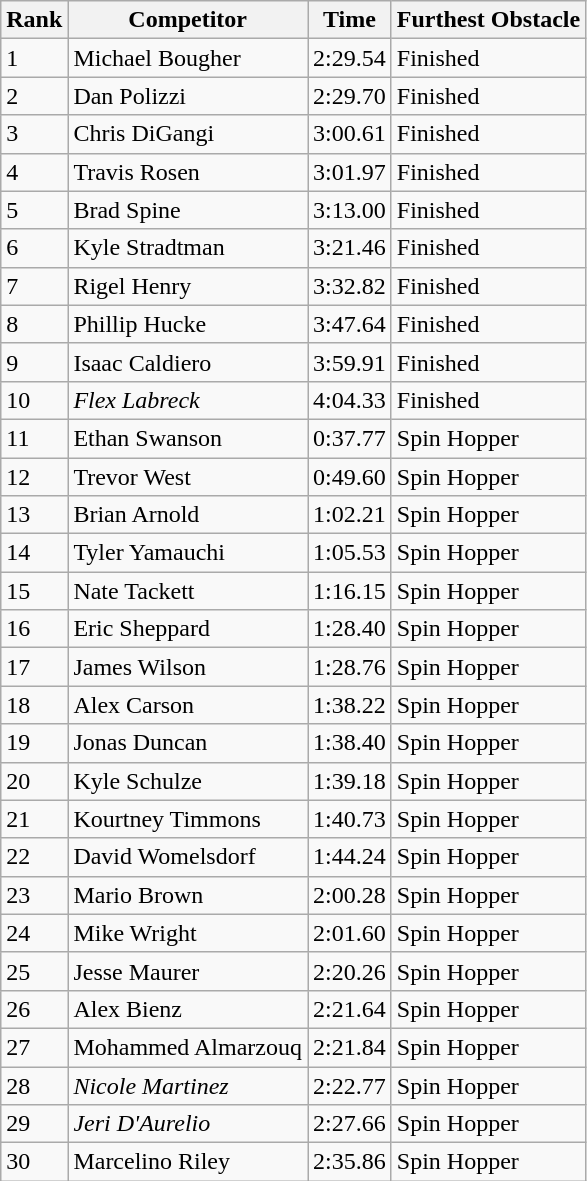<table class="wikitable sortable mw-collapsible">
<tr>
<th>Rank</th>
<th>Competitor</th>
<th>Time</th>
<th>Furthest Obstacle</th>
</tr>
<tr>
<td>1</td>
<td>Michael Bougher</td>
<td>2:29.54</td>
<td>Finished</td>
</tr>
<tr>
<td>2</td>
<td>Dan Polizzi</td>
<td>2:29.70</td>
<td>Finished</td>
</tr>
<tr>
<td>3</td>
<td>Chris DiGangi</td>
<td>3:00.61</td>
<td>Finished</td>
</tr>
<tr>
<td>4</td>
<td>Travis Rosen</td>
<td>3:01.97</td>
<td>Finished</td>
</tr>
<tr>
<td>5</td>
<td>Brad Spine</td>
<td>3:13.00</td>
<td>Finished</td>
</tr>
<tr>
<td>6</td>
<td>Kyle Stradtman</td>
<td>3:21.46</td>
<td>Finished</td>
</tr>
<tr>
<td>7</td>
<td>Rigel Henry</td>
<td>3:32.82</td>
<td>Finished</td>
</tr>
<tr>
<td>8</td>
<td>Phillip Hucke</td>
<td>3:47.64</td>
<td>Finished</td>
</tr>
<tr>
<td>9</td>
<td>Isaac Caldiero</td>
<td>3:59.91</td>
<td>Finished</td>
</tr>
<tr>
<td>10</td>
<td><em>Flex Labreck</em></td>
<td>4:04.33</td>
<td>Finished</td>
</tr>
<tr>
<td>11</td>
<td>Ethan Swanson</td>
<td>0:37.77</td>
<td>Spin Hopper</td>
</tr>
<tr>
<td>12</td>
<td>Trevor West</td>
<td>0:49.60</td>
<td>Spin Hopper</td>
</tr>
<tr>
<td>13</td>
<td>Brian Arnold</td>
<td>1:02.21</td>
<td>Spin Hopper</td>
</tr>
<tr>
<td>14</td>
<td>Tyler Yamauchi</td>
<td>1:05.53</td>
<td>Spin Hopper</td>
</tr>
<tr>
<td>15</td>
<td>Nate Tackett</td>
<td>1:16.15</td>
<td>Spin Hopper</td>
</tr>
<tr>
<td>16</td>
<td>Eric Sheppard</td>
<td>1:28.40</td>
<td>Spin Hopper</td>
</tr>
<tr>
<td>17</td>
<td>James Wilson</td>
<td>1:28.76</td>
<td>Spin Hopper</td>
</tr>
<tr>
<td>18</td>
<td>Alex Carson</td>
<td>1:38.22</td>
<td>Spin Hopper</td>
</tr>
<tr>
<td>19</td>
<td>Jonas Duncan</td>
<td>1:38.40</td>
<td>Spin Hopper</td>
</tr>
<tr>
<td>20</td>
<td>Kyle Schulze</td>
<td>1:39.18</td>
<td>Spin Hopper</td>
</tr>
<tr>
<td>21</td>
<td>Kourtney Timmons</td>
<td>1:40.73</td>
<td>Spin Hopper</td>
</tr>
<tr>
<td>22</td>
<td>David Womelsdorf</td>
<td>1:44.24</td>
<td>Spin Hopper</td>
</tr>
<tr>
<td>23</td>
<td>Mario Brown</td>
<td>2:00.28</td>
<td>Spin Hopper</td>
</tr>
<tr>
<td>24</td>
<td>Mike Wright</td>
<td>2:01.60</td>
<td>Spin Hopper</td>
</tr>
<tr>
<td>25</td>
<td>Jesse Maurer</td>
<td>2:20.26</td>
<td>Spin Hopper</td>
</tr>
<tr>
<td>26</td>
<td>Alex Bienz</td>
<td>2:21.64</td>
<td>Spin Hopper</td>
</tr>
<tr>
<td>27</td>
<td>Mohammed Almarzouq</td>
<td>2:21.84</td>
<td>Spin Hopper</td>
</tr>
<tr>
<td>28</td>
<td><em>Nicole Martinez</em></td>
<td>2:22.77</td>
<td>Spin Hopper</td>
</tr>
<tr>
<td>29</td>
<td><em>Jeri D'Aurelio</em></td>
<td>2:27.66</td>
<td>Spin Hopper</td>
</tr>
<tr>
<td>30</td>
<td>Marcelino Riley</td>
<td>2:35.86</td>
<td>Spin Hopper</td>
</tr>
</table>
